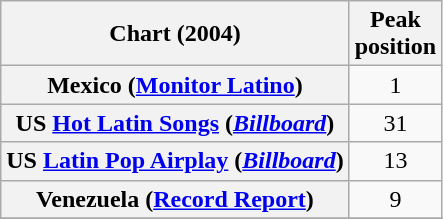<table class="wikitable sortable plainrowheaders" style="text-align:center">
<tr>
<th scope="col">Chart (2004)</th>
<th scope="col">Peak<br>position</th>
</tr>
<tr>
<th scope="row">Mexico (<a href='#'>Monitor Latino</a>)</th>
<td align="center">1</td>
</tr>
<tr>
<th scope="row">US <a href='#'>Hot Latin Songs</a> (<em><a href='#'>Billboard</a></em>)</th>
<td align="center">31</td>
</tr>
<tr>
<th scope="row">US <a href='#'>Latin Pop Airplay</a> (<em><a href='#'>Billboard</a></em>)</th>
<td align="center">13</td>
</tr>
<tr>
<th scope="row">Venezuela (<a href='#'>Record Report</a>)</th>
<td align="center">9</td>
</tr>
<tr>
</tr>
</table>
